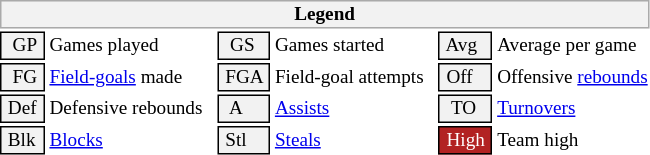<table class="toccolours" style="font-size: 80%; white-space: nowrap;">
<tr>
<th colspan="6" style="background-color: #F2F2F2; border: 1px solid #AAAAAA;">Legend</th>
</tr>
<tr>
<td style="background-color: #F2F2F2; border: 1px solid black;">  GP </td>
<td>Games played</td>
<td style="background-color: #F2F2F2; border: 1px solid black">  GS </td>
<td>Games started</td>
<td style="background-color: #F2F2F2; border: 1px solid black"> Avg </td>
<td>Average per game</td>
</tr>
<tr>
<td style="background-color: #F2F2F2; border: 1px solid black">  FG </td>
<td style="padding-right: 8px"><a href='#'>Field-goals</a> made</td>
<td style="background-color: #F2F2F2; border: 1px solid black"> FGA </td>
<td style="padding-right: 8px">Field-goal attempts</td>
<td style="background-color: #F2F2F2; border: 1px solid black;"> Off </td>
<td>Offensive <a href='#'>rebounds</a></td>
</tr>
<tr>
<td style="background-color: #F2F2F2; border: 1px solid black;"> Def </td>
<td style="padding-right: 8px">Defensive rebounds</td>
<td style="background-color: #F2F2F2; border: 1px solid black">  A </td>
<td style="padding-right: 8px"><a href='#'>Assists</a></td>
<td style="background-color: #F2F2F2; border: 1px solid black">  TO</td>
<td><a href='#'>Turnovers</a></td>
</tr>
<tr>
<td style="background-color: #F2F2F2; border: 1px solid black;"> Blk </td>
<td><a href='#'>Blocks</a></td>
<td style="background-color: #F2F2F2; border: 1px solid black"> Stl </td>
<td><a href='#'>Steals</a></td>
<td style="background:#B22222; color:#ffffff; border: 1px solid black"> High </td>
<td>Team high</td>
</tr>
<tr>
</tr>
</table>
